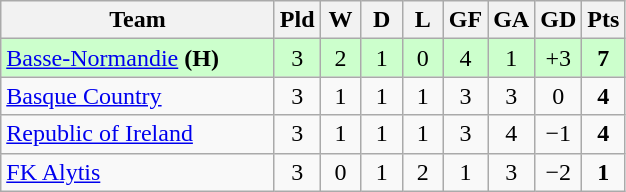<table class="wikitable" style="text-align:center;">
<tr>
<th width=175>Team</th>
<th width=20 abbr="Played">Pld</th>
<th width=20 abbr="Won">W</th>
<th width=20 abbr="Drawn">D</th>
<th width=20 abbr="Lost">L</th>
<th width=20 abbr="Goals for">GF</th>
<th width=20 abbr="Goals against">GA</th>
<th width=20 abbr="Goal difference">GD</th>
<th width=20 abbr="Points">Pts</th>
</tr>
<tr bgcolor=#ccffcc>
<td align=left> <a href='#'>Basse-Normandie</a> <strong>(H)</strong></td>
<td>3</td>
<td>2</td>
<td>1</td>
<td>0</td>
<td>4</td>
<td>1</td>
<td>+3</td>
<td><strong>7</strong></td>
</tr>
<tr>
<td align=left> <a href='#'>Basque Country</a></td>
<td>3</td>
<td>1</td>
<td>1</td>
<td>1</td>
<td>3</td>
<td>3</td>
<td>0</td>
<td><strong>4</strong></td>
</tr>
<tr>
<td align=left> <a href='#'>Republic of Ireland</a></td>
<td>3</td>
<td>1</td>
<td>1</td>
<td>1</td>
<td>3</td>
<td>4</td>
<td>−1</td>
<td><strong>4</strong></td>
</tr>
<tr>
<td align=left> <a href='#'>FK Alytis</a></td>
<td>3</td>
<td>0</td>
<td>1</td>
<td>2</td>
<td>1</td>
<td>3</td>
<td>−2</td>
<td><strong>1</strong></td>
</tr>
</table>
